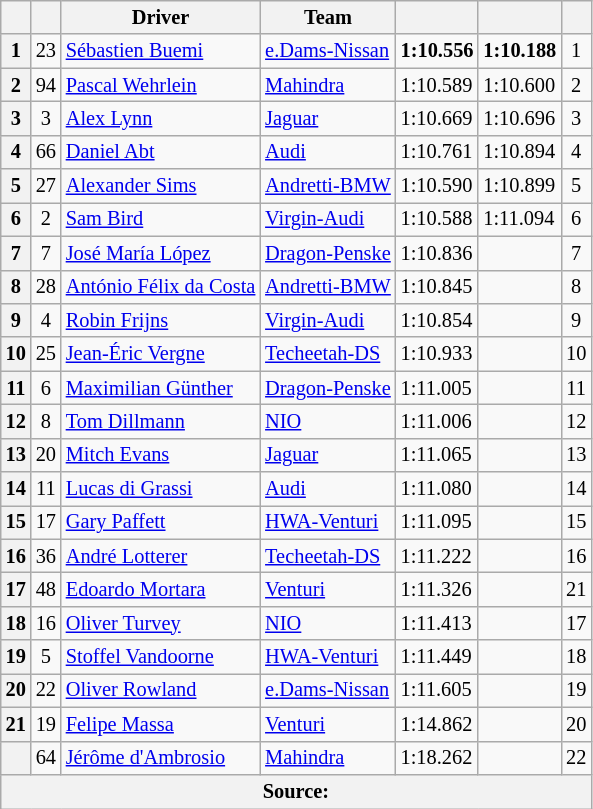<table class="wikitable sortable" style="font-size: 85%">
<tr>
<th scope="col"></th>
<th scope="col"></th>
<th scope="col">Driver</th>
<th scope="col">Team</th>
<th scope="col"></th>
<th scope="col"></th>
<th scope="col"></th>
</tr>
<tr>
<th scope="row">1</th>
<td align="center">23</td>
<td data-sort-value="BUE"> <a href='#'>Sébastien Buemi</a></td>
<td><a href='#'>e.Dams-Nissan</a></td>
<td><strong>1:10.556</strong></td>
<td><strong>1:10.188</strong></td>
<td align="center">1</td>
</tr>
<tr>
<th scope="row">2</th>
<td align="center">94</td>
<td data-sort-value="WEH"> <a href='#'>Pascal Wehrlein</a></td>
<td><a href='#'>Mahindra</a></td>
<td>1:10.589</td>
<td>1:10.600</td>
<td align="center">2</td>
</tr>
<tr>
<th scope="row">3</th>
<td align="center">3</td>
<td data-sort-value="LYN"> <a href='#'>Alex Lynn</a></td>
<td><a href='#'>Jaguar</a></td>
<td>1:10.669</td>
<td>1:10.696</td>
<td align="center">3</td>
</tr>
<tr>
<th scope="row">4</th>
<td align="center">66</td>
<td data-sort-value="ABT"> <a href='#'>Daniel Abt</a></td>
<td><a href='#'>Audi</a></td>
<td>1:10.761</td>
<td>1:10.894</td>
<td align="center">4</td>
</tr>
<tr>
<th scope="row">5</th>
<td align="center">27</td>
<td data-sort-value="SIMS"> <a href='#'>Alexander Sims</a></td>
<td><a href='#'>Andretti-BMW</a></td>
<td>1:10.590</td>
<td>1:10.899</td>
<td align="center">5</td>
</tr>
<tr>
<th scope="row">6</th>
<td align="center">2</td>
<td data-sort-value="BIR"> <a href='#'>Sam Bird</a></td>
<td><a href='#'>Virgin-Audi</a></td>
<td>1:10.588</td>
<td>1:11.094</td>
<td align="center">6</td>
</tr>
<tr>
<th scope="row">7</th>
<td align="center">7</td>
<td data-sort-value="LOP"> <a href='#'>José María López</a></td>
<td><a href='#'>Dragon-Penske</a></td>
<td>1:10.836</td>
<td></td>
<td align="center">7</td>
</tr>
<tr>
<th scope="row">8</th>
<td align="center">28</td>
<td data-sort-value="DAC"> <a href='#'>António Félix da Costa</a></td>
<td><a href='#'>Andretti-BMW</a></td>
<td>1:10.845</td>
<td></td>
<td align="center">8</td>
</tr>
<tr>
<th scope="row">9</th>
<td align="center">4</td>
<td data-sort-value="FRI"> <a href='#'>Robin Frijns</a></td>
<td><a href='#'>Virgin-Audi</a></td>
<td>1:10.854</td>
<td></td>
<td align="center">9</td>
</tr>
<tr>
<th scope="row">10</th>
<td align="center">25</td>
<td data-sort-value="VER"> <a href='#'>Jean-Éric Vergne</a></td>
<td><a href='#'>Techeetah-DS</a></td>
<td>1:10.933</td>
<td></td>
<td align="center">10</td>
</tr>
<tr>
<th scope="row">11</th>
<td align="center">6</td>
<td data-sort-value="GUN"> <a href='#'>Maximilian Günther</a></td>
<td><a href='#'>Dragon-Penske</a></td>
<td>1:11.005</td>
<td></td>
<td align="center">11</td>
</tr>
<tr>
<th scope="row">12</th>
<td align="center">8</td>
<td data-sort-value="DIL"> <a href='#'>Tom Dillmann</a></td>
<td><a href='#'>NIO</a></td>
<td>1:11.006</td>
<td></td>
<td align="center">12</td>
</tr>
<tr>
<th scope="row">13</th>
<td align="center">20</td>
<td data-sort-value="EVA"> <a href='#'>Mitch Evans</a></td>
<td><a href='#'>Jaguar</a></td>
<td>1:11.065</td>
<td></td>
<td align="center">13</td>
</tr>
<tr>
<th scope="row">14</th>
<td align="center">11</td>
<td data-sort-value="DIG"> <a href='#'>Lucas di Grassi</a></td>
<td><a href='#'>Audi</a></td>
<td>1:11.080</td>
<td></td>
<td align="center">14</td>
</tr>
<tr>
<th scope="row">15</th>
<td align="center">17</td>
<td data-sort-value="PAF"> <a href='#'>Gary Paffett</a></td>
<td><a href='#'>HWA-Venturi</a></td>
<td>1:11.095</td>
<td></td>
<td align="center">15</td>
</tr>
<tr>
<th scope="row">16</th>
<td align="center">36</td>
<td data-sort-value="LOT"> <a href='#'>André Lotterer</a></td>
<td><a href='#'>Techeetah-DS</a></td>
<td>1:11.222</td>
<td></td>
<td align="center">16</td>
</tr>
<tr>
<th scope="row">17</th>
<td align="center">48</td>
<td data-sort-value="MOR"> <a href='#'>Edoardo Mortara</a></td>
<td><a href='#'>Venturi</a></td>
<td>1:11.326</td>
<td></td>
<td align="center">21</td>
</tr>
<tr>
<th scope="row">18</th>
<td align="center">16</td>
<td data-sort-value="TUR"> <a href='#'>Oliver Turvey</a></td>
<td><a href='#'>NIO</a></td>
<td>1:11.413</td>
<td></td>
<td align="center">17</td>
</tr>
<tr>
<th scope="row">19</th>
<td align="center">5</td>
<td data-sort-value="VAN"> <a href='#'>Stoffel Vandoorne</a></td>
<td><a href='#'>HWA-Venturi</a></td>
<td>1:11.449</td>
<td></td>
<td align="center">18</td>
</tr>
<tr>
<th scope="row">20</th>
<td align="center">22</td>
<td data-sort-value="ROW"> <a href='#'>Oliver Rowland</a></td>
<td><a href='#'>e.Dams-Nissan</a></td>
<td>1:11.605</td>
<td></td>
<td align="center">19</td>
</tr>
<tr>
<th scope="row">21</th>
<td align="center">19</td>
<td data-sort-value="MAS"> <a href='#'>Felipe Massa</a></td>
<td><a href='#'>Venturi</a></td>
<td>1:14.862</td>
<td></td>
<td align="center">20</td>
</tr>
<tr>
<th scope="row" data-sort-value="22"></th>
<td align="center">64</td>
<td data-sort-value="DAM"> <a href='#'>Jérôme d'Ambrosio</a></td>
<td><a href='#'>Mahindra</a></td>
<td>1:18.262</td>
<td></td>
<td align="center">22</td>
</tr>
<tr>
<th colspan="7">Source:</th>
</tr>
</table>
